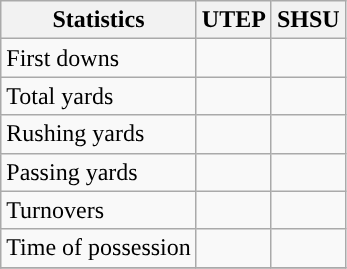<table class="wikitable" style="float: left;">
<tr>
<th>Statistics</th>
<th>UTEP</th>
<th>SHSU</th>
</tr>
<tr>
<td>First downs</td>
<td></td>
<td></td>
</tr>
<tr>
<td>Total yards</td>
<td></td>
<td></td>
</tr>
<tr>
<td>Rushing yards</td>
<td></td>
<td></td>
</tr>
<tr>
<td>Passing yards</td>
<td></td>
<td></td>
</tr>
<tr>
<td>Turnovers</td>
<td></td>
<td></td>
</tr>
<tr>
<td>Time of possession</td>
<td></td>
<td></td>
</tr>
<tr>
</tr>
</table>
